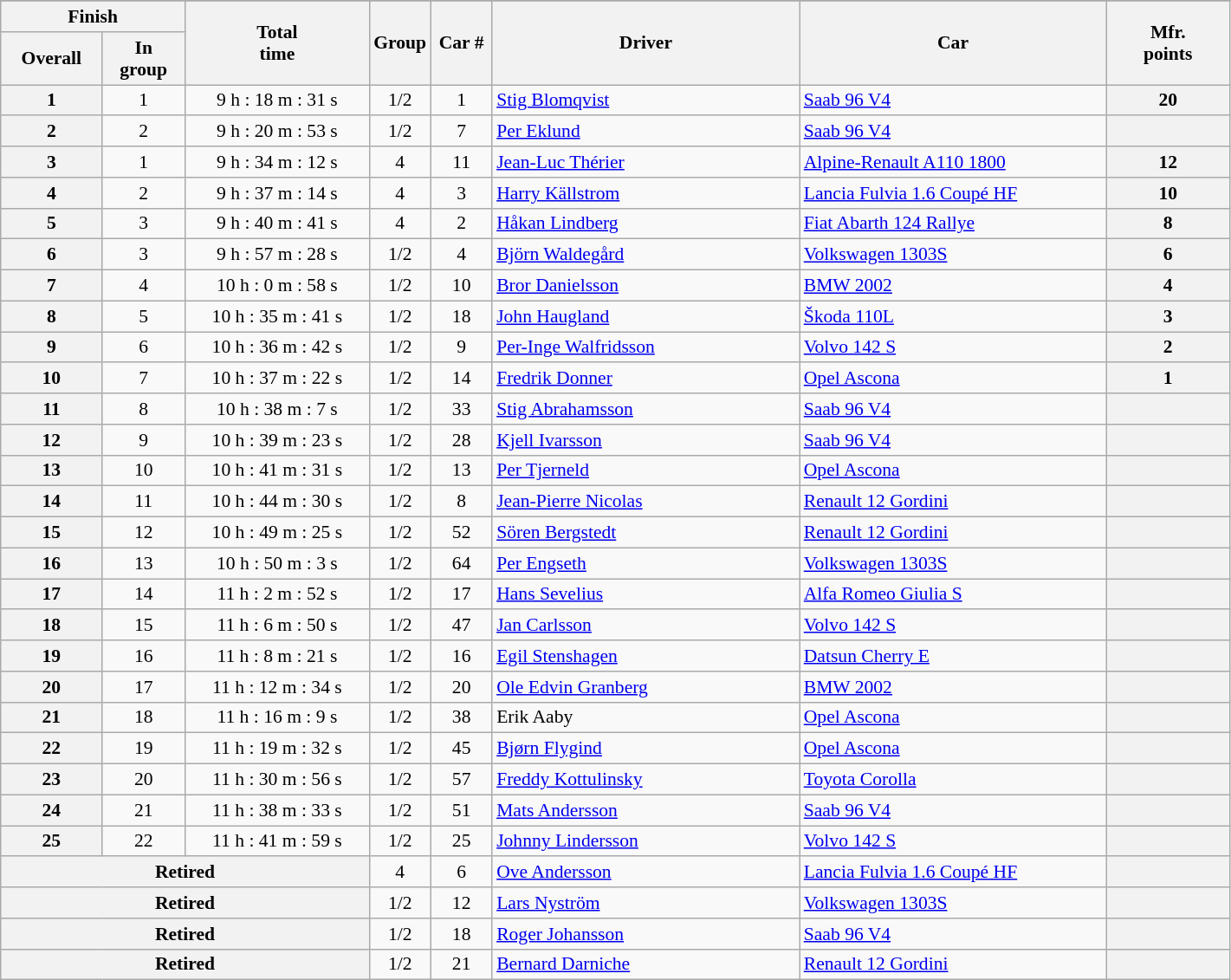<table class="wikitable" style="font-size:90%;">
<tr>
</tr>
<tr style="background:#efefef;">
<th width=15% colspan=2>Finish</th>
<th width=15% rowspan=2>Total<br>time</th>
<th width=5% rowspan=2>Group</th>
<th width=5% rowspan=2>Car #</th>
<th width=25% rowspan=2>Driver</th>
<th width=25% rowspan=2>Car</th>
<th width=10% rowspan=2>Mfr.<br>points</th>
</tr>
<tr>
<th>Overall</th>
<th>In<br>group</th>
</tr>
<tr align=center>
<th>1</th>
<td>1</td>
<td>9 h : 18 m : 31 s</td>
<td>1/2</td>
<td>1</td>
<td align=left> <a href='#'>Stig Blomqvist</a></td>
<td align=left><a href='#'>Saab 96 V4</a></td>
<th>20</th>
</tr>
<tr align=center>
<th>2</th>
<td>2</td>
<td>9 h : 20 m : 53 s</td>
<td>1/2</td>
<td>7</td>
<td align=left> <a href='#'>Per Eklund</a></td>
<td align=left><a href='#'>Saab 96 V4</a></td>
<th></th>
</tr>
<tr align=center>
<th>3</th>
<td>1</td>
<td>9 h : 34 m : 12 s</td>
<td>4</td>
<td>11</td>
<td align=left> <a href='#'>Jean-Luc Thérier</a></td>
<td align=left><a href='#'>Alpine-Renault A110 1800</a></td>
<th>12</th>
</tr>
<tr align=center>
<th>4</th>
<td>2</td>
<td>9 h : 37 m : 14 s</td>
<td>4</td>
<td>3</td>
<td align=left> <a href='#'>Harry Källstrom</a></td>
<td align=left><a href='#'>Lancia Fulvia 1.6 Coupé HF</a></td>
<th>10</th>
</tr>
<tr align=center>
<th>5</th>
<td>3</td>
<td>9 h : 40 m : 41 s</td>
<td>4</td>
<td>2</td>
<td align=left> <a href='#'>Håkan Lindberg</a></td>
<td align=left><a href='#'>Fiat Abarth 124 Rallye</a></td>
<th>8</th>
</tr>
<tr align=center>
<th>6</th>
<td>3</td>
<td>9 h : 57 m : 28 s</td>
<td>1/2</td>
<td>4</td>
<td align=left> <a href='#'>Björn Waldegård</a></td>
<td align=left><a href='#'>Volkswagen 1303S</a></td>
<th>6</th>
</tr>
<tr align=center>
<th>7</th>
<td>4</td>
<td>10 h : 0 m : 58 s</td>
<td>1/2</td>
<td>10</td>
<td align=left> <a href='#'>Bror Danielsson</a></td>
<td align=left><a href='#'>BMW 2002</a></td>
<th>4</th>
</tr>
<tr align=center>
<th>8</th>
<td>5</td>
<td>10 h : 35 m : 41 s</td>
<td>1/2</td>
<td>18</td>
<td align=left> <a href='#'>John Haugland</a></td>
<td align=left><a href='#'>Škoda 110L</a></td>
<th>3</th>
</tr>
<tr align=center>
<th>9</th>
<td>6</td>
<td>10 h : 36 m : 42 s</td>
<td>1/2</td>
<td>9</td>
<td align=left> <a href='#'>Per-Inge Walfridsson</a></td>
<td align=left><a href='#'>Volvo 142 S</a></td>
<th>2</th>
</tr>
<tr align=center>
<th>10</th>
<td>7</td>
<td>10 h : 37 m : 22 s</td>
<td>1/2</td>
<td>14</td>
<td align=left> <a href='#'>Fredrik Donner</a></td>
<td align=left><a href='#'>Opel Ascona</a></td>
<th>1</th>
</tr>
<tr align=center>
<th>11</th>
<td>8</td>
<td>10 h : 38 m : 7 s</td>
<td>1/2</td>
<td>33</td>
<td align=left> <a href='#'>Stig Abrahamsson</a></td>
<td align=left><a href='#'>Saab 96 V4</a></td>
<th></th>
</tr>
<tr align=center>
<th>12</th>
<td>9</td>
<td>10 h : 39 m : 23 s</td>
<td>1/2</td>
<td>28</td>
<td align=left> <a href='#'>Kjell Ivarsson</a></td>
<td align=left><a href='#'>Saab 96 V4</a></td>
<th></th>
</tr>
<tr align=center>
<th>13</th>
<td>10</td>
<td>10 h : 41 m : 31 s</td>
<td>1/2</td>
<td>13</td>
<td align=left> <a href='#'>Per Tjerneld</a></td>
<td align=left><a href='#'>Opel Ascona</a></td>
<th></th>
</tr>
<tr align=center>
<th>14</th>
<td>11</td>
<td>10 h : 44 m : 30 s</td>
<td>1/2</td>
<td>8</td>
<td align=left> <a href='#'>Jean-Pierre Nicolas</a></td>
<td align=left><a href='#'>Renault 12 Gordini</a></td>
<th></th>
</tr>
<tr align=center>
<th>15</th>
<td>12</td>
<td>10 h : 49 m : 25 s</td>
<td>1/2</td>
<td>52</td>
<td align=left> <a href='#'>Sören Bergstedt</a></td>
<td align=left><a href='#'>Renault 12 Gordini</a></td>
<th></th>
</tr>
<tr align=center>
<th>16</th>
<td>13</td>
<td>10 h : 50 m : 3 s</td>
<td>1/2</td>
<td>64</td>
<td align=left> <a href='#'>Per Engseth</a></td>
<td align=left><a href='#'>Volkswagen 1303S</a></td>
<th></th>
</tr>
<tr align=center>
<th>17</th>
<td>14</td>
<td>11 h : 2 m : 52 s</td>
<td>1/2</td>
<td>17</td>
<td align=left> <a href='#'>Hans Sevelius</a></td>
<td align=left><a href='#'>Alfa Romeo Giulia S</a></td>
<th></th>
</tr>
<tr align=center>
<th>18</th>
<td>15</td>
<td>11 h : 6 m : 50 s</td>
<td>1/2</td>
<td>47</td>
<td align=left> <a href='#'>Jan Carlsson</a></td>
<td align=left><a href='#'>Volvo 142 S</a></td>
<th></th>
</tr>
<tr align=center>
<th>19</th>
<td>16</td>
<td>11 h : 8 m : 21 s</td>
<td>1/2</td>
<td>16</td>
<td align=left> <a href='#'>Egil Stenshagen</a></td>
<td align=left><a href='#'>Datsun Cherry E</a></td>
<th></th>
</tr>
<tr align=center>
<th>20</th>
<td>17</td>
<td>11 h : 12 m : 34 s</td>
<td>1/2</td>
<td>20</td>
<td align=left> <a href='#'>Ole Edvin Granberg</a></td>
<td align=left><a href='#'>BMW 2002</a></td>
<th></th>
</tr>
<tr align=center>
<th>21</th>
<td>18</td>
<td>11 h : 16 m : 9 s</td>
<td>1/2</td>
<td>38</td>
<td align=left> Erik Aaby</td>
<td align=left><a href='#'>Opel Ascona</a></td>
<th></th>
</tr>
<tr align=center>
<th>22</th>
<td>19</td>
<td>11 h : 19 m : 32 s</td>
<td>1/2</td>
<td>45</td>
<td align=left> <a href='#'>Bjørn Flygind</a></td>
<td align=left><a href='#'>Opel Ascona</a></td>
<th></th>
</tr>
<tr align=center>
<th>23</th>
<td>20</td>
<td>11 h : 30 m : 56 s</td>
<td>1/2</td>
<td>57</td>
<td align=left> <a href='#'>Freddy Kottulinsky</a></td>
<td align=left><a href='#'>Toyota Corolla</a></td>
<th></th>
</tr>
<tr align=center>
<th>24</th>
<td>21</td>
<td>11 h : 38 m : 33 s</td>
<td>1/2</td>
<td>51</td>
<td align=left> <a href='#'>Mats Andersson</a></td>
<td align=left><a href='#'>Saab 96 V4</a></td>
<th></th>
</tr>
<tr align=center>
<th>25</th>
<td>22</td>
<td>11 h : 41 m : 59 s</td>
<td>1/2</td>
<td>25</td>
<td align=left> <a href='#'>Johnny Lindersson</a></td>
<td align=left><a href='#'>Volvo 142 S</a></td>
<th></th>
</tr>
<tr align=center>
<th colspan=3>Retired</th>
<td>4</td>
<td>6</td>
<td align=left> <a href='#'>Ove Andersson</a></td>
<td align=left><a href='#'>Lancia Fulvia 1.6 Coupé HF</a></td>
<th></th>
</tr>
<tr align=center>
<th colspan=3>Retired</th>
<td>1/2</td>
<td>12</td>
<td align=left> <a href='#'>Lars Nyström</a></td>
<td align=left><a href='#'>Volkswagen 1303S</a></td>
<th></th>
</tr>
<tr align=center>
<th colspan=3>Retired</th>
<td>1/2</td>
<td>18</td>
<td align=left> <a href='#'>Roger Johansson</a></td>
<td align=left><a href='#'>Saab 96 V4</a></td>
<th></th>
</tr>
<tr align=center>
<th colspan=3>Retired</th>
<td>1/2</td>
<td>21</td>
<td align=left> <a href='#'>Bernard Darniche</a></td>
<td align=left><a href='#'>Renault 12 Gordini</a></td>
<th></th>
</tr>
</table>
